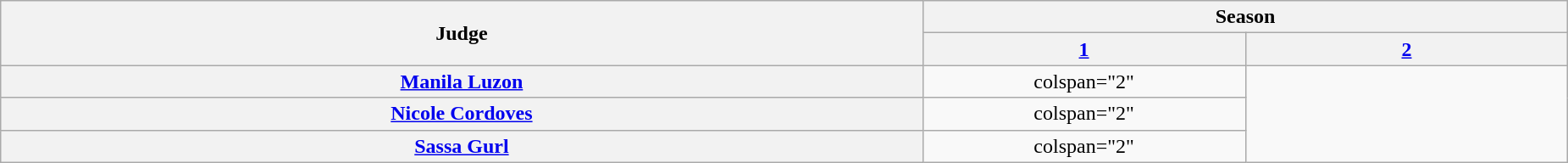<table class="wikitable plainrowheaders" style="text-align:center">
<tr>
<th rowspan="2" style="width:20%;" scope="col">Judge</th>
<th colspan="2">Season</th>
</tr>
<tr>
<th style="width:7%;" scope="colspan"><a href='#'>1</a></th>
<th style="width:7%;" scope="colspan"><a href='#'>2</a></th>
</tr>
<tr>
<th scope="row" style="text-align: center;"><a href='#'>Manila Luzon</a></th>
<td>colspan="2" </td>
</tr>
<tr>
<th scope="row" style="text-align: center;"><a href='#'>Nicole Cordoves</a></th>
<td>colspan="2" </td>
</tr>
<tr>
<th scope="row" style="text-align: center;"><a href='#'>Sassa Gurl</a></th>
<td>colspan="2" </td>
</tr>
</table>
